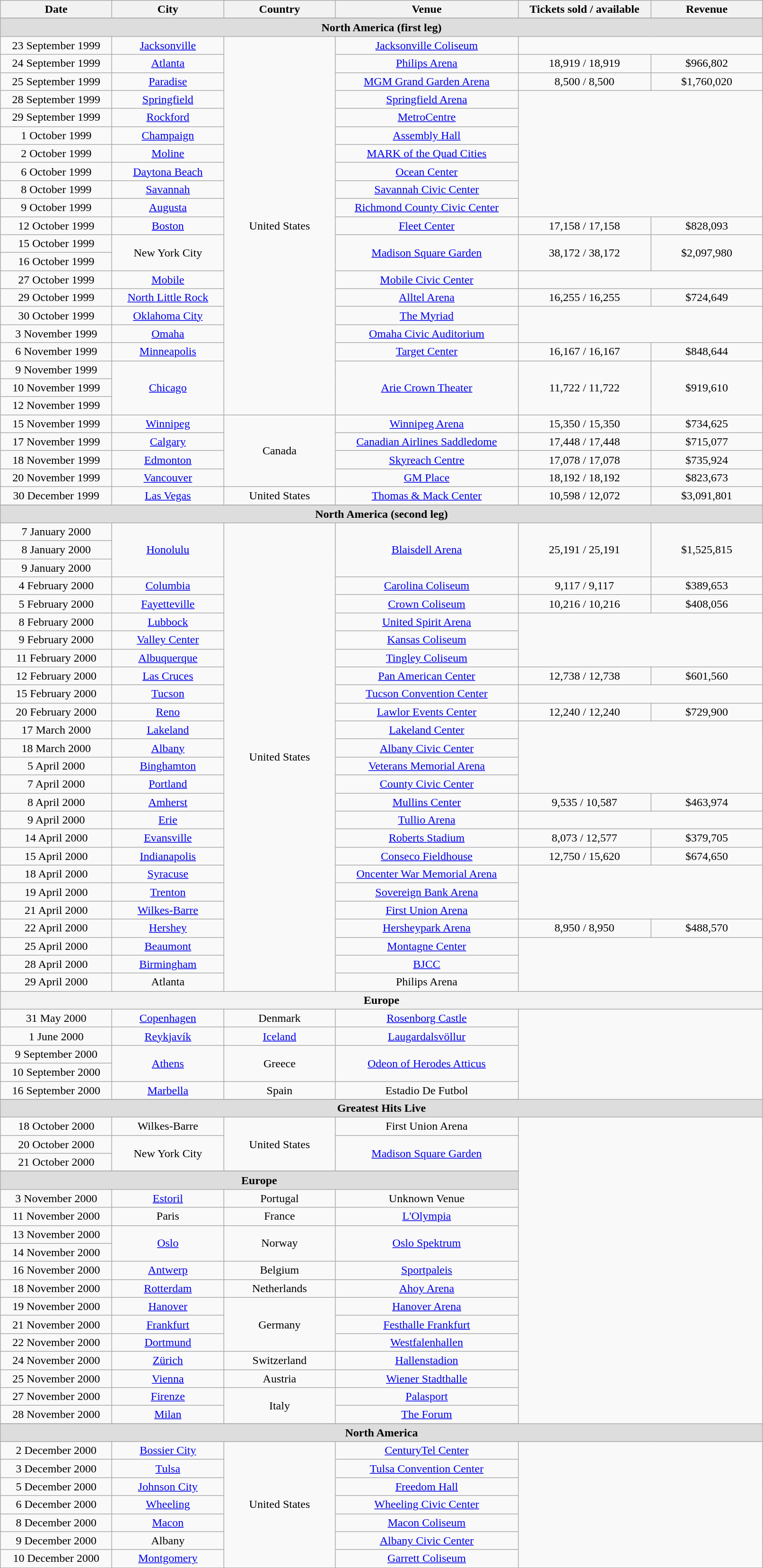<table class="wikitable" style="text-align:center;">
<tr>
<th width="150">Date</th>
<th width="150">City</th>
<th width="150">Country</th>
<th width="250">Venue</th>
<th width="180">Tickets sold / available</th>
<th width="150">Revenue</th>
</tr>
<tr>
</tr>
<tr style="background:#ddd;">
<td colspan="6"><strong>North America (first leg)</strong></td>
</tr>
<tr>
<td>23 September 1999</td>
<td><a href='#'>Jacksonville</a></td>
<td rowspan="21">United States</td>
<td><a href='#'>Jacksonville Coliseum</a></td>
</tr>
<tr>
<td>24 September 1999</td>
<td><a href='#'>Atlanta</a></td>
<td><a href='#'>Philips Arena</a></td>
<td>18,919 / 18,919</td>
<td>$966,802</td>
</tr>
<tr>
<td>25 September 1999</td>
<td><a href='#'>Paradise</a></td>
<td><a href='#'>MGM Grand Garden Arena</a></td>
<td>8,500 / 8,500</td>
<td>$1,760,020</td>
</tr>
<tr>
<td>28 September 1999</td>
<td><a href='#'>Springfield</a></td>
<td><a href='#'>Springfield Arena</a></td>
</tr>
<tr>
<td>29 September 1999</td>
<td><a href='#'>Rockford</a></td>
<td><a href='#'>MetroCentre</a></td>
</tr>
<tr>
<td>1 October 1999</td>
<td><a href='#'>Champaign</a></td>
<td><a href='#'>Assembly Hall</a></td>
</tr>
<tr>
<td>2 October 1999</td>
<td><a href='#'>Moline</a></td>
<td><a href='#'>MARK of the Quad Cities</a></td>
</tr>
<tr>
<td>6 October 1999</td>
<td><a href='#'>Daytona Beach</a></td>
<td><a href='#'>Ocean Center</a></td>
</tr>
<tr>
<td>8 October 1999</td>
<td><a href='#'>Savannah</a></td>
<td><a href='#'>Savannah Civic Center</a></td>
</tr>
<tr>
<td>9 October 1999</td>
<td><a href='#'>Augusta</a></td>
<td><a href='#'>Richmond County Civic Center</a></td>
</tr>
<tr>
<td>12 October 1999</td>
<td><a href='#'>Boston</a></td>
<td><a href='#'>Fleet Center</a></td>
<td>17,158 / 17,158</td>
<td>$828,093</td>
</tr>
<tr>
<td>15 October 1999</td>
<td rowspan="2">New York City</td>
<td rowspan="2"><a href='#'>Madison Square Garden</a></td>
<td rowspan="2">38,172 / 38,172</td>
<td rowspan="2">$2,097,980</td>
</tr>
<tr>
<td>16 October 1999</td>
</tr>
<tr>
<td>27 October 1999</td>
<td><a href='#'>Mobile</a></td>
<td><a href='#'>Mobile Civic Center</a></td>
</tr>
<tr>
<td>29 October 1999</td>
<td><a href='#'>North Little Rock</a></td>
<td><a href='#'>Alltel Arena</a></td>
<td>16,255 / 16,255</td>
<td>$724,649</td>
</tr>
<tr>
<td>30 October 1999</td>
<td><a href='#'>Oklahoma City</a></td>
<td><a href='#'>The Myriad</a></td>
</tr>
<tr>
<td>3 November 1999</td>
<td><a href='#'>Omaha</a></td>
<td><a href='#'>Omaha Civic Auditorium</a></td>
</tr>
<tr>
<td>6 November 1999</td>
<td><a href='#'>Minneapolis</a></td>
<td><a href='#'>Target Center</a></td>
<td>16,167 / 16,167</td>
<td>$848,644</td>
</tr>
<tr>
<td>9 November 1999</td>
<td rowspan="3"><a href='#'>Chicago</a></td>
<td rowspan="3"><a href='#'>Arie Crown Theater</a></td>
<td rowspan="3">11,722 / 11,722</td>
<td rowspan="3">$919,610</td>
</tr>
<tr>
<td>10 November 1999</td>
</tr>
<tr>
<td>12 November 1999</td>
</tr>
<tr>
<td>15 November 1999</td>
<td><a href='#'>Winnipeg</a></td>
<td rowspan="4">Canada</td>
<td><a href='#'>Winnipeg Arena</a></td>
<td>15,350 / 15,350</td>
<td>$734,625</td>
</tr>
<tr>
<td>17 November 1999</td>
<td><a href='#'>Calgary</a></td>
<td><a href='#'>Canadian Airlines Saddledome</a></td>
<td>17,448 / 17,448</td>
<td>$715,077</td>
</tr>
<tr>
<td>18 November 1999</td>
<td><a href='#'>Edmonton</a></td>
<td><a href='#'>Skyreach Centre</a></td>
<td>17,078 / 17,078</td>
<td>$735,924</td>
</tr>
<tr>
<td>20 November 1999</td>
<td><a href='#'>Vancouver</a></td>
<td><a href='#'>GM Place</a></td>
<td>18,192 / 18,192</td>
<td>$823,673</td>
</tr>
<tr>
<td>30 December 1999</td>
<td><a href='#'>Las Vegas</a></td>
<td>United States</td>
<td><a href='#'>Thomas & Mack Center</a></td>
<td>10,598 / 12,072</td>
<td>$3,091,801</td>
</tr>
<tr>
</tr>
<tr style="background:#ddd;">
<td colspan="6"><strong>North America (second leg)</strong></td>
</tr>
<tr>
<td>7 January 2000</td>
<td rowspan="3"><a href='#'>Honolulu</a></td>
<td rowspan="26">United States</td>
<td rowspan="3"><a href='#'>Blaisdell Arena</a></td>
<td rowspan="3">25,191 / 25,191</td>
<td rowspan="3">$1,525,815</td>
</tr>
<tr>
<td>8 January 2000</td>
</tr>
<tr>
<td>9 January 2000</td>
</tr>
<tr>
<td>4 February 2000</td>
<td><a href='#'>Columbia</a></td>
<td><a href='#'>Carolina Coliseum</a></td>
<td>9,117 / 9,117</td>
<td>$389,653</td>
</tr>
<tr>
<td>5 February 2000</td>
<td><a href='#'>Fayetteville</a></td>
<td><a href='#'>Crown Coliseum</a></td>
<td>10,216 / 10,216</td>
<td>$408,056</td>
</tr>
<tr>
<td>8 February 2000</td>
<td><a href='#'>Lubbock</a></td>
<td><a href='#'>United Spirit Arena</a></td>
</tr>
<tr>
<td>9 February 2000</td>
<td><a href='#'>Valley Center</a></td>
<td><a href='#'>Kansas Coliseum</a></td>
</tr>
<tr>
<td>11 February 2000</td>
<td><a href='#'>Albuquerque</a></td>
<td><a href='#'>Tingley Coliseum</a></td>
</tr>
<tr>
<td>12 February 2000</td>
<td><a href='#'>Las Cruces</a></td>
<td><a href='#'>Pan American Center</a></td>
<td>12,738 / 12,738</td>
<td>$601,560</td>
</tr>
<tr>
<td>15 February 2000</td>
<td><a href='#'>Tucson</a></td>
<td><a href='#'>Tucson Convention Center</a></td>
</tr>
<tr>
<td>20 February 2000</td>
<td><a href='#'>Reno</a></td>
<td><a href='#'>Lawlor Events Center</a></td>
<td>12,240 / 12,240</td>
<td>$729,900</td>
</tr>
<tr>
<td>17 March 2000</td>
<td><a href='#'>Lakeland</a></td>
<td><a href='#'>Lakeland Center</a></td>
</tr>
<tr>
<td>18 March 2000</td>
<td><a href='#'>Albany</a></td>
<td><a href='#'>Albany Civic Center</a></td>
</tr>
<tr>
<td>5 April 2000</td>
<td><a href='#'>Binghamton</a></td>
<td><a href='#'>Veterans Memorial Arena</a></td>
</tr>
<tr>
<td>7 April 2000</td>
<td><a href='#'>Portland</a></td>
<td><a href='#'>County Civic Center</a></td>
</tr>
<tr>
<td>8 April 2000</td>
<td><a href='#'>Amherst</a></td>
<td><a href='#'>Mullins Center</a></td>
<td>9,535 / 10,587</td>
<td>$463,974</td>
</tr>
<tr>
<td>9 April 2000</td>
<td><a href='#'>Erie</a></td>
<td><a href='#'>Tullio Arena</a></td>
</tr>
<tr>
<td>14 April 2000</td>
<td><a href='#'>Evansville</a></td>
<td><a href='#'>Roberts Stadium</a></td>
<td>8,073 / 12,577</td>
<td>$379,705</td>
</tr>
<tr>
<td>15 April 2000</td>
<td><a href='#'>Indianapolis</a></td>
<td><a href='#'>Conseco Fieldhouse</a></td>
<td>12,750 / 15,620</td>
<td>$674,650</td>
</tr>
<tr>
<td>18 April 2000</td>
<td><a href='#'>Syracuse</a></td>
<td><a href='#'>Oncenter War Memorial Arena</a></td>
</tr>
<tr>
<td>19 April 2000</td>
<td><a href='#'>Trenton</a></td>
<td><a href='#'>Sovereign Bank Arena</a></td>
</tr>
<tr>
<td>21 April 2000</td>
<td><a href='#'>Wilkes-Barre</a></td>
<td><a href='#'>First Union Arena</a></td>
</tr>
<tr>
<td>22 April 2000</td>
<td><a href='#'>Hershey</a></td>
<td><a href='#'>Hersheypark Arena</a></td>
<td>8,950 / 8,950</td>
<td>$488,570</td>
</tr>
<tr>
<td>25 April 2000</td>
<td><a href='#'>Beaumont</a></td>
<td><a href='#'>Montagne Center</a></td>
</tr>
<tr>
<td>28 April 2000</td>
<td><a href='#'>Birmingham</a></td>
<td><a href='#'>BJCC</a></td>
</tr>
<tr>
<td>29 April 2000</td>
<td>Atlanta</td>
<td>Philips Arena</td>
</tr>
<tr>
<th colspan="6">Europe</th>
</tr>
<tr>
<td>31 May 2000</td>
<td><a href='#'>Copenhagen</a></td>
<td>Denmark</td>
<td><a href='#'>Rosenborg Castle</a></td>
</tr>
<tr>
<td>1 June 2000</td>
<td><a href='#'>Reykjavík</a></td>
<td><a href='#'>Iceland</a></td>
<td><a href='#'>Laugardalsvöllur</a></td>
</tr>
<tr>
<td>9 September 2000</td>
<td rowspan="2"><a href='#'>Athens</a></td>
<td rowspan="2">Greece</td>
<td rowspan="2"><a href='#'>Odeon of Herodes Atticus</a></td>
</tr>
<tr>
<td>10 September 2000</td>
</tr>
<tr>
<td>16 September 2000</td>
<td><a href='#'>Marbella</a></td>
<td>Spain</td>
<td>Estadio De Futbol</td>
</tr>
<tr>
</tr>
<tr style="background:#ddd;">
<td colspan="6"><strong>Greatest Hits Live</strong></td>
</tr>
<tr>
<td>18 October 2000</td>
<td>Wilkes-Barre</td>
<td rowspan="3">United States</td>
<td>First Union Arena</td>
</tr>
<tr>
<td>20 October 2000</td>
<td rowspan="2">New York City</td>
<td rowspan="2"><a href='#'>Madison Square Garden</a></td>
</tr>
<tr>
<td>21 October 2000</td>
</tr>
<tr>
</tr>
<tr style="background:#ddd;">
<td colspan="4"><strong>Europe</strong></td>
</tr>
<tr>
<td>3 November 2000</td>
<td><a href='#'>Estoril</a></td>
<td>Portugal</td>
<td>Unknown Venue</td>
</tr>
<tr>
<td>11 November 2000</td>
<td>Paris</td>
<td>France</td>
<td><a href='#'>L'Olympia</a></td>
</tr>
<tr>
<td>13 November 2000</td>
<td rowspan="2"><a href='#'>Oslo</a></td>
<td rowspan="2">Norway</td>
<td rowspan="2"><a href='#'>Oslo Spektrum</a></td>
</tr>
<tr>
<td>14 November 2000</td>
</tr>
<tr>
<td>16 November 2000</td>
<td><a href='#'>Antwerp</a></td>
<td>Belgium</td>
<td><a href='#'>Sportpaleis</a></td>
</tr>
<tr>
<td>18 November 2000</td>
<td><a href='#'>Rotterdam</a></td>
<td>Netherlands</td>
<td><a href='#'>Ahoy Arena</a></td>
</tr>
<tr>
<td>19 November 2000</td>
<td><a href='#'>Hanover</a></td>
<td rowspan="3">Germany</td>
<td><a href='#'>Hanover Arena</a></td>
</tr>
<tr>
<td>21 November 2000</td>
<td><a href='#'>Frankfurt</a></td>
<td><a href='#'>Festhalle Frankfurt</a></td>
</tr>
<tr>
<td>22 November 2000</td>
<td><a href='#'>Dortmund</a></td>
<td><a href='#'>Westfalenhallen</a></td>
</tr>
<tr>
<td>24 November 2000</td>
<td><a href='#'>Zürich</a></td>
<td>Switzerland</td>
<td><a href='#'>Hallenstadion</a></td>
</tr>
<tr>
<td>25 November 2000</td>
<td><a href='#'>Vienna</a></td>
<td>Austria</td>
<td><a href='#'>Wiener Stadthalle</a></td>
</tr>
<tr>
<td>27 November 2000</td>
<td><a href='#'>Firenze</a></td>
<td rowspan="2">Italy</td>
<td><a href='#'>Palasport</a></td>
</tr>
<tr>
<td>28 November 2000</td>
<td><a href='#'>Milan</a></td>
<td><a href='#'>The Forum</a></td>
</tr>
<tr>
</tr>
<tr style="background:#ddd;">
<td colspan="6"><strong>North America</strong></td>
</tr>
<tr>
<td>2 December 2000</td>
<td><a href='#'>Bossier City</a></td>
<td rowspan="7">United States</td>
<td><a href='#'>CenturyTel Center</a></td>
</tr>
<tr>
<td>3 December 2000</td>
<td><a href='#'>Tulsa</a></td>
<td><a href='#'>Tulsa Convention Center</a></td>
</tr>
<tr>
<td>5 December 2000</td>
<td><a href='#'>Johnson City</a></td>
<td><a href='#'>Freedom Hall</a></td>
</tr>
<tr>
<td>6 December 2000</td>
<td><a href='#'>Wheeling</a></td>
<td><a href='#'>Wheeling Civic Center</a></td>
</tr>
<tr>
<td>8 December 2000</td>
<td><a href='#'>Macon</a></td>
<td><a href='#'>Macon Coliseum</a></td>
</tr>
<tr>
<td>9 December 2000</td>
<td>Albany</td>
<td><a href='#'>Albany Civic Center</a></td>
</tr>
<tr>
<td>10 December 2000</td>
<td><a href='#'>Montgomery</a></td>
<td><a href='#'>Garrett Coliseum</a></td>
</tr>
</table>
